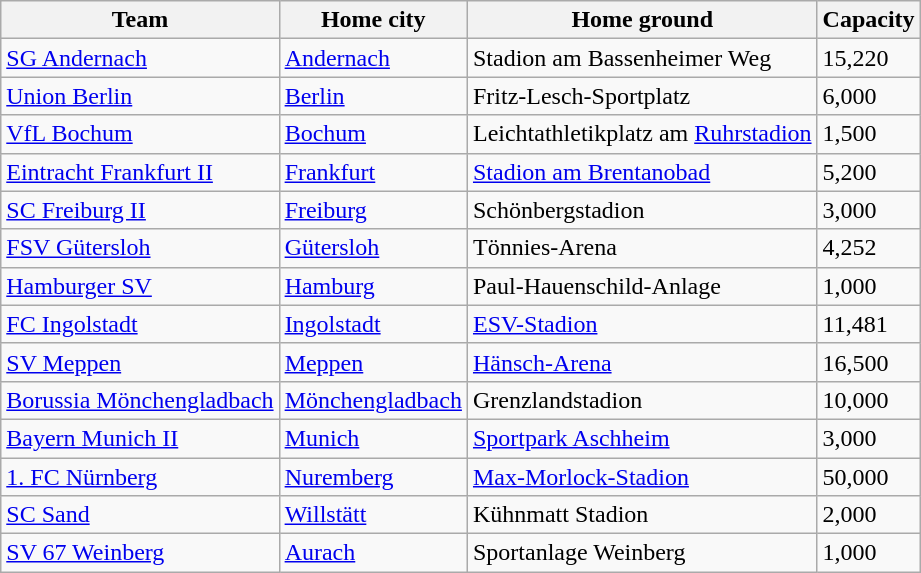<table class="wikitable sortable">
<tr>
<th>Team</th>
<th>Home city</th>
<th>Home ground</th>
<th>Capacity</th>
</tr>
<tr>
<td data-sort-value="Andernach"><a href='#'>SG Andernach</a></td>
<td><a href='#'>Andernach</a></td>
<td>Stadion am Bassenheimer Weg</td>
<td>15,220</td>
</tr>
<tr>
<td data-sort-value="Berlin"><a href='#'>Union Berlin</a></td>
<td><a href='#'>Berlin</a></td>
<td>Fritz-Lesch-Sportplatz</td>
<td>6,000</td>
</tr>
<tr>
<td data-sort-value="Bochum"><a href='#'>VfL Bochum</a></td>
<td><a href='#'>Bochum</a></td>
<td>Leichtathletikplatz am <a href='#'>Ruhrstadion</a></td>
<td>1,500</td>
</tr>
<tr>
<td data-sort-value="Frankfurt"><a href='#'>Eintracht Frankfurt II</a></td>
<td><a href='#'>Frankfurt</a></td>
<td><a href='#'>Stadion am Brentanobad</a></td>
<td>5,200</td>
</tr>
<tr>
<td data-sort-value="Freiburg"><a href='#'>SC Freiburg II</a></td>
<td><a href='#'>Freiburg</a></td>
<td>Schönbergstadion</td>
<td>3,000</td>
</tr>
<tr>
<td data-sort-value="Gutersloh"><a href='#'>FSV Gütersloh</a></td>
<td><a href='#'>Gütersloh</a></td>
<td>Tönnies-Arena</td>
<td>4,252</td>
</tr>
<tr>
<td data-sort-value="Hamburg"><a href='#'>Hamburger SV</a></td>
<td><a href='#'>Hamburg</a></td>
<td>Paul-Hauenschild-Anlage</td>
<td>1,000</td>
</tr>
<tr>
<td data-sort-value="Ingolstadt"><a href='#'>FC Ingolstadt</a></td>
<td><a href='#'>Ingolstadt</a></td>
<td><a href='#'>ESV-Stadion</a></td>
<td>11,481</td>
</tr>
<tr>
<td data-sort-value="Meppen"><a href='#'>SV Meppen</a></td>
<td><a href='#'>Meppen</a></td>
<td><a href='#'>Hänsch-Arena</a></td>
<td>16,500</td>
</tr>
<tr>
<td data-sort-value="Monchengladbach"><a href='#'>Borussia Mönchengladbach</a></td>
<td><a href='#'>Mönchengladbach</a></td>
<td>Grenzlandstadion</td>
<td>10,000</td>
</tr>
<tr>
<td data-sort-value="Munich"><a href='#'>Bayern Munich II</a></td>
<td><a href='#'>Munich</a></td>
<td><a href='#'>Sportpark Aschheim</a></td>
<td>3,000</td>
</tr>
<tr>
<td data-sort-value="Nurnberg"><a href='#'>1. FC Nürnberg</a></td>
<td><a href='#'>Nuremberg</a></td>
<td><a href='#'>Max-Morlock-Stadion</a></td>
<td>50,000</td>
</tr>
<tr>
<td data-sort-value="Sand"><a href='#'>SC Sand</a></td>
<td><a href='#'>Willstätt</a></td>
<td>Kühnmatt Stadion</td>
<td>2,000</td>
</tr>
<tr>
<td data-sort-value="Weinberg"><a href='#'>SV 67 Weinberg</a></td>
<td><a href='#'>Aurach</a></td>
<td>Sportanlage Weinberg</td>
<td>1,000</td>
</tr>
</table>
